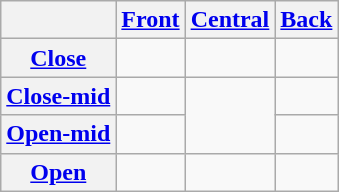<table class="wikitable" style="text-align:center">
<tr>
<th></th>
<th><a href='#'>Front</a></th>
<th><a href='#'>Central</a></th>
<th><a href='#'>Back</a></th>
</tr>
<tr align="center">
<th><a href='#'>Close</a></th>
<td></td>
<td></td>
<td></td>
</tr>
<tr align="center">
<th><a href='#'>Close-mid</a></th>
<td></td>
<td rowspan="2"></td>
<td></td>
</tr>
<tr>
<th><a href='#'>Open-mid</a></th>
<td></td>
<td></td>
</tr>
<tr align="center">
<th><a href='#'>Open</a></th>
<td></td>
<td></td>
<td></td>
</tr>
</table>
